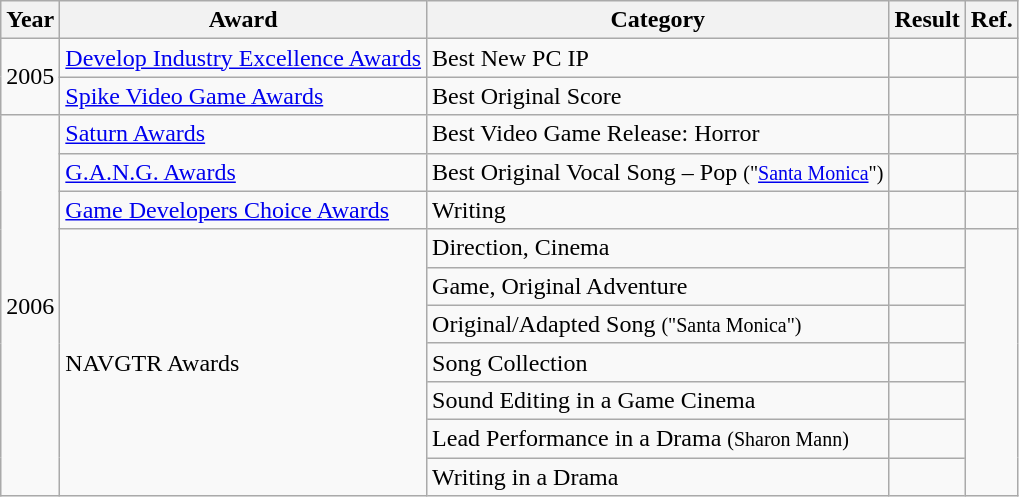<table class="wikitable sortable">
<tr>
<th>Year</th>
<th>Award</th>
<th>Category</th>
<th>Result</th>
<th>Ref.</th>
</tr>
<tr>
<td style="text-align:center;" rowspan="2">2005</td>
<td><a href='#'>Develop Industry Excellence Awards</a></td>
<td>Best New PC IP</td>
<td></td>
<td style="text-align:center;"></td>
</tr>
<tr>
<td><a href='#'>Spike Video Game Awards</a></td>
<td>Best Original Score</td>
<td></td>
<td style="text-align:center;"></td>
</tr>
<tr>
<td style="text-align:center;" rowspan="10">2006</td>
<td><a href='#'>Saturn Awards</a></td>
<td>Best Video Game Release: Horror</td>
<td></td>
<td style="text-align:center;"></td>
</tr>
<tr>
<td><a href='#'>G.A.N.G. Awards</a></td>
<td>Best Original Vocal Song – Pop <small>("<a href='#'>Santa Monica</a>")</small></td>
<td></td>
<td style="text-align:center;"></td>
</tr>
<tr>
<td><a href='#'>Game Developers Choice Awards</a></td>
<td>Writing</td>
<td></td>
<td style="text-align:center;"></td>
</tr>
<tr>
<td rowspan="7">NAVGTR Awards</td>
<td>Direction, Cinema</td>
<td></td>
<td style="text-align:center;" rowspan="7"></td>
</tr>
<tr>
<td>Game, Original Adventure</td>
<td></td>
</tr>
<tr>
<td>Original/Adapted Song <small>("Santa Monica")</small></td>
<td></td>
</tr>
<tr>
<td>Song Collection</td>
<td></td>
</tr>
<tr>
<td>Sound Editing in a Game Cinema</td>
<td></td>
</tr>
<tr>
<td>Lead Performance in a Drama <small>(Sharon Mann)</small></td>
<td></td>
</tr>
<tr>
<td>Writing in a Drama</td>
<td></td>
</tr>
</table>
